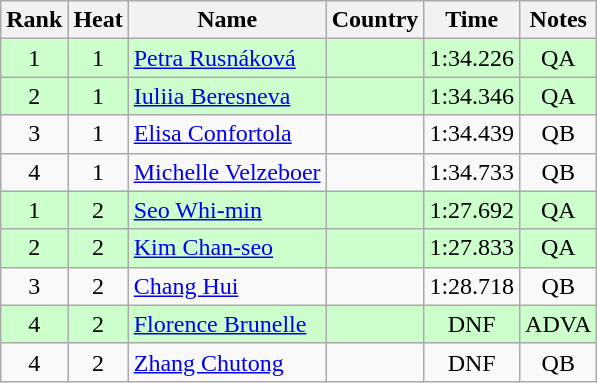<table class="wikitable sortable" style="text-align:center">
<tr>
<th>Rank</th>
<th>Heat</th>
<th>Name</th>
<th>Country</th>
<th>Time</th>
<th>Notes</th>
</tr>
<tr bgcolor=ccffcc>
<td>1</td>
<td>1</td>
<td align=left><a href='#'>Petra Rusnáková</a></td>
<td align=left></td>
<td>1:34.226</td>
<td>QA</td>
</tr>
<tr bgcolor=ccffcc>
<td>2</td>
<td>1</td>
<td align=left><a href='#'>Iuliia Beresneva</a></td>
<td align=left></td>
<td>1:34.346</td>
<td>QA</td>
</tr>
<tr>
<td>3</td>
<td>1</td>
<td align=left><a href='#'>Elisa Confortola</a></td>
<td align=left></td>
<td>1:34.439</td>
<td>QB</td>
</tr>
<tr>
<td>4</td>
<td>1</td>
<td align=left><a href='#'>Michelle Velzeboer</a></td>
<td align=left></td>
<td>1:34.733</td>
<td>QB</td>
</tr>
<tr bgcolor=ccffcc>
<td>1</td>
<td>2</td>
<td align=left><a href='#'>Seo Whi-min</a></td>
<td align=left></td>
<td>1:27.692</td>
<td>QA</td>
</tr>
<tr bgcolor=ccffcc>
<td>2</td>
<td>2</td>
<td align=left><a href='#'>Kim Chan-seo</a></td>
<td align=left></td>
<td>1:27.833</td>
<td>QA</td>
</tr>
<tr>
<td>3</td>
<td>2</td>
<td align=left><a href='#'>Chang Hui</a></td>
<td align=left></td>
<td>1:28.718</td>
<td>QB</td>
</tr>
<tr bgcolor=ccffcc>
<td>4</td>
<td>2</td>
<td align=left><a href='#'>Florence Brunelle</a></td>
<td align=left></td>
<td>DNF</td>
<td>ADVA</td>
</tr>
<tr>
<td>4</td>
<td>2</td>
<td align=left><a href='#'>Zhang Chutong</a></td>
<td align=left></td>
<td>DNF</td>
<td>QB</td>
</tr>
</table>
